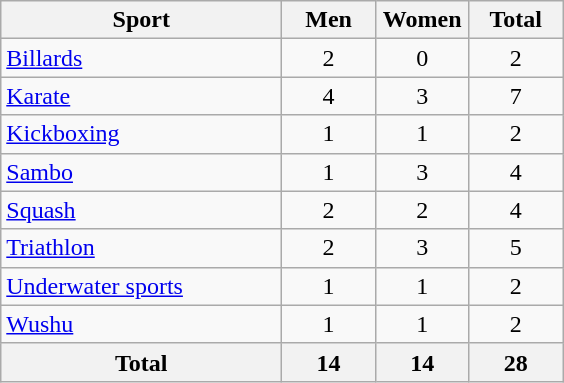<table class="wikitable sortable" style="text-align:center;">
<tr>
<th width=180>Sport</th>
<th width=55>Men</th>
<th width=55>Women</th>
<th width=55>Total</th>
</tr>
<tr>
<td align=left><a href='#'>Billards</a></td>
<td>2</td>
<td>0</td>
<td>2</td>
</tr>
<tr>
<td align=left><a href='#'>Karate</a></td>
<td>4</td>
<td>3</td>
<td>7</td>
</tr>
<tr>
<td align=left><a href='#'>Kickboxing</a></td>
<td>1</td>
<td>1</td>
<td>2</td>
</tr>
<tr>
<td align=left><a href='#'>Sambo</a></td>
<td>1</td>
<td>3</td>
<td>4</td>
</tr>
<tr>
<td align=left><a href='#'>Squash</a></td>
<td>2</td>
<td>2</td>
<td>4</td>
</tr>
<tr>
<td align=left><a href='#'>Triathlon</a></td>
<td>2</td>
<td>3</td>
<td>5</td>
</tr>
<tr>
<td align=left><a href='#'>Underwater sports</a></td>
<td>1</td>
<td>1</td>
<td>2</td>
</tr>
<tr>
<td align=left><a href='#'>Wushu</a></td>
<td>1</td>
<td>1</td>
<td>2</td>
</tr>
<tr>
<th>Total</th>
<th>14</th>
<th>14</th>
<th>28</th>
</tr>
</table>
